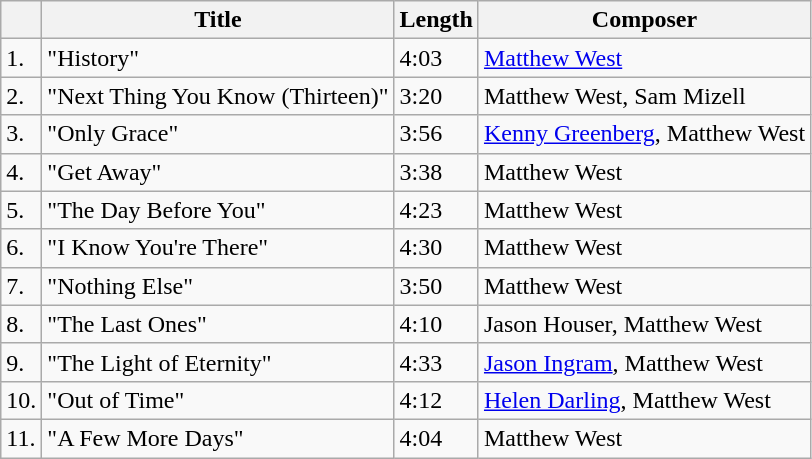<table class="wikitable">
<tr>
<th></th>
<th>Title</th>
<th>Length</th>
<th>Composer</th>
</tr>
<tr>
<td>1.</td>
<td>"History"</td>
<td>4:03</td>
<td><a href='#'>Matthew West</a></td>
</tr>
<tr>
<td>2.</td>
<td>"Next Thing You Know (Thirteen)"</td>
<td>3:20</td>
<td>Matthew West, Sam Mizell</td>
</tr>
<tr>
<td>3.</td>
<td>"Only Grace"</td>
<td>3:56</td>
<td><a href='#'>Kenny Greenberg</a>, Matthew West</td>
</tr>
<tr>
<td>4.</td>
<td>"Get Away"</td>
<td>3:38</td>
<td>Matthew West</td>
</tr>
<tr>
<td>5.</td>
<td>"The Day Before You"</td>
<td>4:23</td>
<td>Matthew West</td>
</tr>
<tr>
<td>6.</td>
<td>"I Know You're There"</td>
<td>4:30</td>
<td>Matthew West</td>
</tr>
<tr>
<td>7.</td>
<td>"Nothing Else"</td>
<td>3:50</td>
<td>Matthew West</td>
</tr>
<tr>
<td>8.</td>
<td>"The Last Ones"</td>
<td>4:10</td>
<td>Jason Houser, Matthew West</td>
</tr>
<tr>
<td>9.</td>
<td>"The Light of Eternity"</td>
<td>4:33</td>
<td><a href='#'>Jason Ingram</a>, Matthew West</td>
</tr>
<tr>
<td>10.</td>
<td>"Out of Time"</td>
<td>4:12</td>
<td><a href='#'>Helen Darling</a>, Matthew West</td>
</tr>
<tr>
<td>11.</td>
<td>"A Few More Days"</td>
<td>4:04</td>
<td>Matthew West</td>
</tr>
</table>
